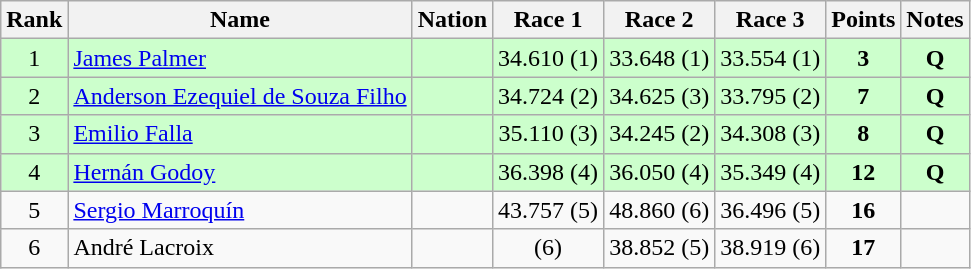<table class="wikitable sortable" style="text-align:center">
<tr>
<th>Rank</th>
<th>Name</th>
<th>Nation</th>
<th>Race 1</th>
<th>Race 2</th>
<th>Race 3</th>
<th>Points</th>
<th>Notes</th>
</tr>
<tr bgcolor=ccffcc>
<td>1</td>
<td align=left><a href='#'>James Palmer</a></td>
<td align=left></td>
<td>34.610 (1)</td>
<td>33.648 (1)</td>
<td>33.554 (1)</td>
<td><strong>3</strong></td>
<td><strong>Q</strong></td>
</tr>
<tr bgcolor=ccffcc>
<td>2</td>
<td align=left><a href='#'>Anderson Ezequiel de Souza Filho</a></td>
<td align=left></td>
<td>34.724 (2)</td>
<td>34.625 (3)</td>
<td>33.795 (2)</td>
<td><strong>7</strong></td>
<td><strong>Q</strong></td>
</tr>
<tr bgcolor=ccffcc>
<td>3</td>
<td align=left><a href='#'>Emilio Falla</a></td>
<td align=left></td>
<td>35.110 (3)</td>
<td>34.245 (2)</td>
<td>34.308 (3)</td>
<td><strong>8</strong></td>
<td><strong>Q</strong></td>
</tr>
<tr bgcolor=ccffcc>
<td>4</td>
<td align=left><a href='#'>Hernán Godoy</a></td>
<td align=left></td>
<td>36.398 (4)</td>
<td>36.050 (4)</td>
<td>35.349 (4)</td>
<td><strong>12</strong></td>
<td><strong>Q</strong></td>
</tr>
<tr>
<td>5</td>
<td align=left><a href='#'>Sergio Marroquín</a></td>
<td align=left></td>
<td>43.757 (5)</td>
<td>48.860 (6)</td>
<td>36.496 (5)</td>
<td><strong>16</strong></td>
<td></td>
</tr>
<tr>
<td>6</td>
<td align=left>André Lacroix</td>
<td align=left></td>
<td> (6)</td>
<td>38.852 (5)</td>
<td>38.919 (6)</td>
<td><strong>17</strong></td>
<td></td>
</tr>
</table>
